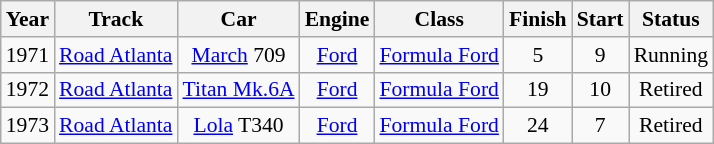<table class="wikitable" style="text-align:center; font-size:90%">
<tr>
<th>Year</th>
<th>Track</th>
<th>Car</th>
<th>Engine</th>
<th>Class</th>
<th>Finish</th>
<th>Start</th>
<th>Status</th>
</tr>
<tr>
<td>1971</td>
<td><a href='#'>Road Atlanta</a></td>
<td><a href='#'>March</a> 709</td>
<td><a href='#'>Ford</a></td>
<td><a href='#'>Formula Ford</a></td>
<td>5</td>
<td>9</td>
<td>Running</td>
</tr>
<tr>
<td>1972</td>
<td><a href='#'>Road Atlanta</a></td>
<td><a href='#'>Titan Mk.6A</a></td>
<td><a href='#'>Ford</a></td>
<td><a href='#'>Formula Ford</a></td>
<td>19</td>
<td>10</td>
<td>Retired</td>
</tr>
<tr>
<td>1973</td>
<td><a href='#'>Road Atlanta</a></td>
<td><a href='#'>Lola</a> T340</td>
<td><a href='#'>Ford</a></td>
<td><a href='#'>Formula Ford</a></td>
<td>24</td>
<td>7</td>
<td>Retired</td>
</tr>
</table>
